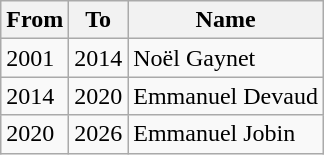<table class="wikitable">
<tr>
<th>From</th>
<th>To</th>
<th>Name</th>
</tr>
<tr>
<td>2001</td>
<td>2014</td>
<td>Noël Gaynet</td>
</tr>
<tr>
<td>2014</td>
<td>2020</td>
<td>Emmanuel Devaud</td>
</tr>
<tr>
<td>2020</td>
<td>2026</td>
<td>Emmanuel Jobin</td>
</tr>
</table>
